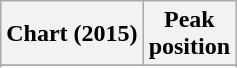<table class="wikitable plainrowheaders">
<tr>
<th scope="col">Chart (2015)</th>
<th scope="col">Peak<br>position</th>
</tr>
<tr>
</tr>
<tr>
</tr>
<tr>
</tr>
<tr>
</tr>
<tr>
</tr>
</table>
